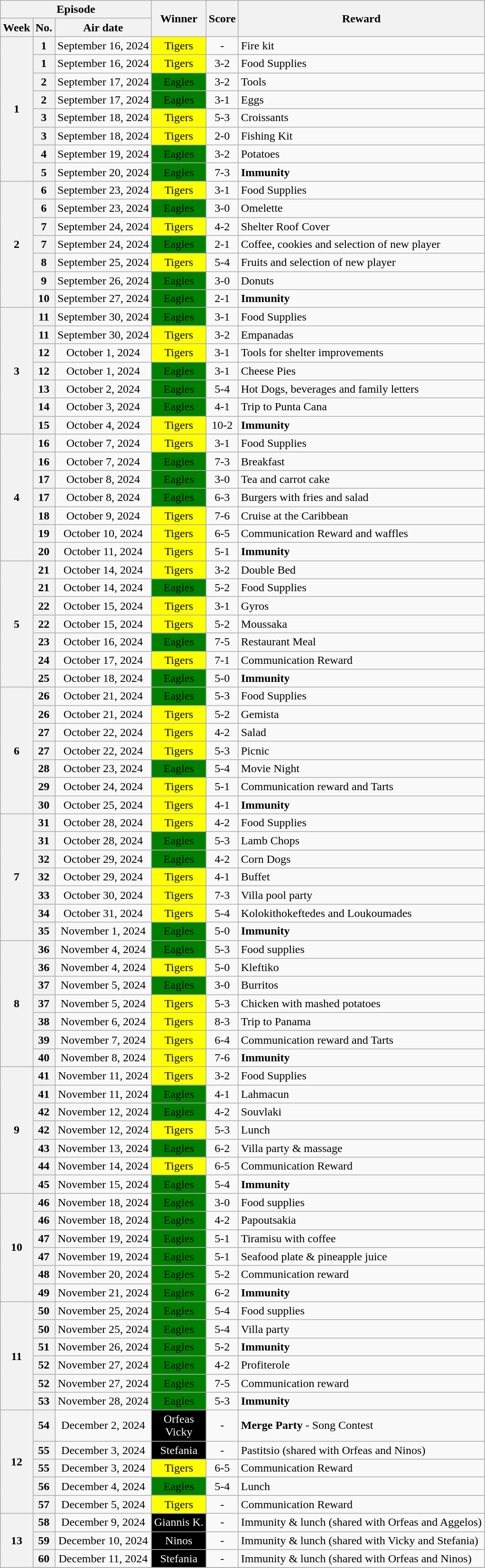<table class="wikitable" style="text-align:center">
<tr>
<th scope="col" colspan="3">Episode</th>
<th scope="col" rowspan="2">Winner</th>
<th scope="col" rowspan="2">Score</th>
<th scope="col" rowspan="2">Reward</th>
</tr>
<tr>
<th scope="col">Week</th>
<th scope="col">No.</th>
<th scope="col">Air date</th>
</tr>
<tr>
<th rowspan="8">1</th>
<th>1</th>
<td>September 16, 2024</td>
<td style="background:yellow;">Tigers</td>
<td>-</td>
<td align="left">Fire kit</td>
</tr>
<tr>
<th>1</th>
<td>September 16, 2024</td>
<td style="background:yellow;">Tigers</td>
<td>3-2</td>
<td align="left">Food Supplies</td>
</tr>
<tr>
<th>2</th>
<td>September 17, 2024</td>
<td style="background:green;">Eagles</td>
<td>3-2</td>
<td align="left">Tools</td>
</tr>
<tr>
<th>2</th>
<td>September 17, 2024</td>
<td style="background:green;">Eagles</td>
<td>3-1</td>
<td align="left">Eggs</td>
</tr>
<tr>
<th>3</th>
<td>September 18, 2024</td>
<td style="background:yellow;">Tigers</td>
<td>5-3</td>
<td align="left">Croissants</td>
</tr>
<tr>
<th>3</th>
<td>September 18, 2024</td>
<td style="background:yellow;">Tigers</td>
<td>2-0</td>
<td align="left">Fishing Kit</td>
</tr>
<tr>
<th>4</th>
<td>September 19, 2024</td>
<td style="background:green;">Eagles</td>
<td>3-2</td>
<td align="left">Potatoes</td>
</tr>
<tr>
<th>5</th>
<td>September 20, 2024</td>
<td style="background:green;">Eagles</td>
<td>7-3</td>
<td align="left"><strong>Immunity</strong></td>
</tr>
<tr>
<th rowspan="7">2</th>
<th>6</th>
<td>September 23, 2024</td>
<td style="background:yellow;">Tigers</td>
<td>3-1</td>
<td align="left">Food Supplies</td>
</tr>
<tr>
<th>6</th>
<td>September 23, 2024</td>
<td style="background:green;">Eagles</td>
<td>3-0</td>
<td align="left">Omelette</td>
</tr>
<tr>
<th>7</th>
<td>September 24, 2024</td>
<td style="background:yellow;">Tigers</td>
<td>4-2</td>
<td align="left">Shelter Roof Cover</td>
</tr>
<tr>
<th>7</th>
<td>September 24, 2024</td>
<td style="background:green;">Eagles</td>
<td>2-1</td>
<td align="left">Coffee, cookies and selection of new player</td>
</tr>
<tr>
<th>8</th>
<td>September 25, 2024</td>
<td style="background:yellow;">Tigers</td>
<td>5-4</td>
<td align="left">Fruits and selection of new player</td>
</tr>
<tr>
<th>9</th>
<td>September 26, 2024</td>
<td style="background:green;">Eagles</td>
<td>3-0</td>
<td align="left">Donuts</td>
</tr>
<tr>
<th>10</th>
<td>September 27, 2024</td>
<td style="background:green;">Eagles</td>
<td>2-1</td>
<td align="left"><strong>Immunity</strong></td>
</tr>
<tr>
<th rowspan="7">3</th>
<th>11</th>
<td>September 30, 2024</td>
<td style="background:green;">Eagles</td>
<td>3-1</td>
<td align="left">Food Supplies</td>
</tr>
<tr>
<th>11</th>
<td>September 30, 2024</td>
<td style="background:yellow;">Tigers</td>
<td>3-2</td>
<td align="left">Empanadas</td>
</tr>
<tr>
<th>12</th>
<td>October 1, 2024</td>
<td style="background:yellow;">Tigers</td>
<td>3-1</td>
<td align="left">Tools for shelter improvements</td>
</tr>
<tr>
<th>12</th>
<td>October 1, 2024</td>
<td style="background:green;">Eagles</td>
<td>3-1</td>
<td align="left">Cheese Pies</td>
</tr>
<tr>
<th>13</th>
<td>October 2, 2024</td>
<td style="background:green;">Eagles</td>
<td>5-4</td>
<td align="left">Hot Dogs, beverages and family letters</td>
</tr>
<tr>
<th>14</th>
<td>October 3, 2024</td>
<td style="background:green;">Eagles</td>
<td>4-1</td>
<td align="left">Trip to Punta Cana</td>
</tr>
<tr>
<th>15</th>
<td>October 4, 2024</td>
<td style="background:yellow;">Tigers</td>
<td>10-2</td>
<td align="left"><strong>Immunity</strong></td>
</tr>
<tr>
<th rowspan="7">4</th>
<th>16</th>
<td>October 7, 2024</td>
<td style="background:yellow;">Tigers</td>
<td>3-1</td>
<td align="left">Food Supplies</td>
</tr>
<tr>
<th>16</th>
<td>October 7, 2024</td>
<td style="background:green;">Eagles</td>
<td>7-3</td>
<td align="left">Breakfast</td>
</tr>
<tr>
<th>17</th>
<td>October 8, 2024</td>
<td style="background:green;">Eagles</td>
<td>3-0</td>
<td align="left">Tea and carrot cake</td>
</tr>
<tr>
<th>17</th>
<td>October 8, 2024</td>
<td style="background:green;">Eagles</td>
<td>6-3</td>
<td align="left">Burgers with fries and salad</td>
</tr>
<tr>
<th>18</th>
<td>October 9, 2024</td>
<td style="background:yellow;">Tigers</td>
<td>7-6</td>
<td align="left">Cruise at the Caribbean</td>
</tr>
<tr>
<th>19</th>
<td>October 10, 2024</td>
<td style="background:yellow;">Tigers</td>
<td>6-5</td>
<td align="left">Communication Reward and waffles</td>
</tr>
<tr>
<th>20</th>
<td>October 11, 2024</td>
<td style="background:yellow;">Tigers</td>
<td>5-1</td>
<td align="left"><strong>Immunity</strong></td>
</tr>
<tr>
<th rowspan="7">5</th>
<th>21</th>
<td>October 14, 2024</td>
<td style="background:yellow;">Tigers</td>
<td>3-2</td>
<td align="left">Double Bed</td>
</tr>
<tr>
<th>21</th>
<td>October 14, 2024</td>
<td style="background:green;">Eagles</td>
<td>5-2</td>
<td align="left">Food Supplies</td>
</tr>
<tr>
<th>22</th>
<td>October 15, 2024</td>
<td style="background:yellow;">Tigers</td>
<td>3-1</td>
<td align="left">Gyros</td>
</tr>
<tr>
<th>22</th>
<td>October 15, 2024</td>
<td style="background:yellow;">Tigers</td>
<td>5-2</td>
<td align="left">Moussaka</td>
</tr>
<tr>
<th>23</th>
<td>October 16, 2024</td>
<td style="background:green;">Eagles</td>
<td>7-5</td>
<td align="left">Restaurant Meal</td>
</tr>
<tr>
<th>24</th>
<td>October 17, 2024</td>
<td style="background:yellow;">Tigers</td>
<td>7-1</td>
<td align="left">Communication Reward</td>
</tr>
<tr>
<th>25</th>
<td>October 18, 2024</td>
<td style="background:green;">Eagles</td>
<td>5-0</td>
<td align="left"><strong>Immunity</strong></td>
</tr>
<tr>
<th rowspan="7">6</th>
<th>26</th>
<td>October 21, 2024</td>
<td style="background:green;">Eagles</td>
<td>5-3</td>
<td align="left">Food Supplies</td>
</tr>
<tr>
<th>26</th>
<td>October 21, 2024</td>
<td style="background:yellow;">Tigers</td>
<td>5-2</td>
<td align="left">Gemista</td>
</tr>
<tr>
<th>27</th>
<td>October 22, 2024</td>
<td style="background:yellow;">Tigers</td>
<td>4-2</td>
<td align="left">Salad</td>
</tr>
<tr>
<th>27</th>
<td>October 22, 2024</td>
<td style="background:yellow;">Tigers</td>
<td>5-3</td>
<td align="left">Picnic</td>
</tr>
<tr>
<th>28</th>
<td>October 23, 2024</td>
<td style="background:green;">Eagles</td>
<td>5-4</td>
<td align="left">Movie Night</td>
</tr>
<tr>
<th>29</th>
<td>October 24, 2024</td>
<td style="background:yellow;">Tigers</td>
<td>5-1</td>
<td align="left">Communication reward and Tarts</td>
</tr>
<tr>
<th>30</th>
<td>October 25, 2024</td>
<td style="background:yellow;">Tigers</td>
<td>4-1</td>
<td align="left"><strong>Immunity</strong></td>
</tr>
<tr>
<th rowspan="7">7</th>
<th>31</th>
<td>October 28, 2024</td>
<td style="background:yellow;">Tigers</td>
<td>4-2</td>
<td align="left">Food Supplies</td>
</tr>
<tr>
<th>31</th>
<td>October 28, 2024</td>
<td style="background:green;">Eagles</td>
<td>5-3</td>
<td align="left">Lamb Chops</td>
</tr>
<tr>
<th>32</th>
<td>October 29, 2024</td>
<td style="background:green;">Eagles</td>
<td>4-2</td>
<td align="left">Corn Dogs</td>
</tr>
<tr>
<th>32</th>
<td>October 29, 2024</td>
<td style="background:yellow;">Tigers</td>
<td>4-1</td>
<td align="left">Buffet</td>
</tr>
<tr>
<th>33</th>
<td>October 30, 2024</td>
<td style="background:yellow;">Tigers</td>
<td>7-3</td>
<td align="left">Villa pool party</td>
</tr>
<tr>
<th>34</th>
<td>October 31, 2024</td>
<td style="background:yellow;">Tigers</td>
<td>5-4</td>
<td align="left">Kolokithokeftedes and Loukoumades</td>
</tr>
<tr>
<th>35</th>
<td>November 1, 2024</td>
<td style="background:green;">Eagles</td>
<td>5-0</td>
<td align="left"><strong>Immunity</strong></td>
</tr>
<tr>
<th rowspan="7">8</th>
<th>36</th>
<td>November 4, 2024</td>
<td style="background:green;">Eagles</td>
<td>5-3</td>
<td align="left">Food supplies</td>
</tr>
<tr>
<th>36</th>
<td>November 4, 2024</td>
<td style="background:yellow;">Tigers</td>
<td>5-0</td>
<td align="left">Kleftiko</td>
</tr>
<tr>
<th>37</th>
<td>November 5, 2024</td>
<td style="background:green;">Eagles</td>
<td>3-0</td>
<td align="left">Burritos</td>
</tr>
<tr>
<th>37</th>
<td>November 5, 2024</td>
<td style="background:yellow;">Tigers</td>
<td>5-3</td>
<td align="left">Chicken with mashed potatoes</td>
</tr>
<tr>
<th>38</th>
<td>November 6, 2024</td>
<td style="background:yellow;">Tigers</td>
<td>8-3</td>
<td align="left">Trip to Panama</td>
</tr>
<tr>
<th>39</th>
<td>November 7, 2024</td>
<td style="background:yellow;">Tigers</td>
<td>6-4</td>
<td align="left">Communication reward and Tarts</td>
</tr>
<tr>
<th>40</th>
<td>November 8, 2024</td>
<td style="background:yellow;">Tigers</td>
<td>7-6</td>
<td align="left"><strong>Immunity</strong></td>
</tr>
<tr>
<th rowspan="7">9</th>
<th>41</th>
<td>November 11, 2024</td>
<td style="background:yellow;">Tigers</td>
<td>3-2</td>
<td align="left">Food Supplies</td>
</tr>
<tr>
<th>41</th>
<td>November 11, 2024</td>
<td style="background:green;">Eagles</td>
<td>4-1</td>
<td align="left">Lahmacun</td>
</tr>
<tr>
<th>42</th>
<td>November 12, 2024</td>
<td style="background:green;">Eagles</td>
<td>4-2</td>
<td align="left">Souvlaki</td>
</tr>
<tr>
<th>42</th>
<td>November 12, 2024</td>
<td style="background:yellow;">Tigers</td>
<td>5-3</td>
<td align="left">Lunch</td>
</tr>
<tr>
<th>43</th>
<td>November 13, 2024</td>
<td style="background:green;">Eagles</td>
<td>6-2</td>
<td align="left">Villa party & massage</td>
</tr>
<tr>
<th>44</th>
<td>November 14, 2024</td>
<td style="background:yellow;">Tigers</td>
<td>6-5</td>
<td align="left">Communication Reward</td>
</tr>
<tr>
<th>45</th>
<td>November 15, 2024</td>
<td style="background:green;">Eagles</td>
<td>5-4</td>
<td align="left"><strong>Immunity</strong></td>
</tr>
<tr>
<th rowspan="6">10</th>
<th>46</th>
<td>November 18, 2024</td>
<td style="background:green;">Eagles</td>
<td>3-0</td>
<td align="left">Food supplies</td>
</tr>
<tr>
<th>46</th>
<td>November 18, 2024</td>
<td style="background:green;">Eagles</td>
<td>4-2</td>
<td align="left">Papoutsakia</td>
</tr>
<tr>
<th>47</th>
<td>November 19, 2024</td>
<td style="background:green;">Eagles</td>
<td>5-1</td>
<td align="left">Tiramisu with coffee</td>
</tr>
<tr>
<th>47</th>
<td>November 19, 2024</td>
<td style="background:green;">Eagles</td>
<td>5-1</td>
<td align="left">Seafood plate & pineapple juice</td>
</tr>
<tr>
<th>48</th>
<td>November 20, 2024</td>
<td style="background:green;">Eagles</td>
<td>5-2</td>
<td align="left">Communication reward</td>
</tr>
<tr>
<th>49</th>
<td>November 21, 2024</td>
<td style="background:green;">Eagles</td>
<td>6-2</td>
<td align="left"><strong>Immunity</strong></td>
</tr>
<tr>
<th rowspan="6">11</th>
<th>50</th>
<td>November 25, 2024</td>
<td style="background:green;">Eagles</td>
<td>5-4</td>
<td align="left">Food supplies</td>
</tr>
<tr>
<th>50</th>
<td>November 25, 2024</td>
<td style="background:green;">Eagles</td>
<td>5-4</td>
<td align="left">Villa party</td>
</tr>
<tr>
<th>51</th>
<td>November 26, 2024</td>
<td style="background:green;">Eagles</td>
<td>5-2</td>
<td align="left"><strong>Immunity</strong></td>
</tr>
<tr>
<th>52</th>
<td>November 27, 2024</td>
<td style="background:green;">Eagles</td>
<td>4-2</td>
<td align="left">Profiterole</td>
</tr>
<tr>
<th>52</th>
<td>November 27, 2024</td>
<td style="background:green;">Eagles</td>
<td>7-5</td>
<td align="left">Communication reward</td>
</tr>
<tr>
<th>53</th>
<td>November 28, 2024</td>
<td style="background:green;">Eagles</td>
<td>5-3</td>
<td align="left"><strong>Immunity</strong></td>
</tr>
<tr>
<th rowspan="5">12</th>
<th>54</th>
<td>December 2, 2024</td>
<td style="background:#000000;color:#fff;">Orfeas<br>Vicky</td>
<td>-</td>
<td align="left"><strong>Merge Party</strong> - Song Contest</td>
</tr>
<tr>
<th>55</th>
<td>December 3, 2024</td>
<td style="background:#000000;color:#fff;">Stefania</td>
<td>-</td>
<td align="left">Pastitsio (shared with Orfeas and Ninos)</td>
</tr>
<tr>
<th>55</th>
<td>December 3, 2024</td>
<td style="background:yellow;">Tigers</td>
<td>6-5</td>
<td align="left">Communication Reward</td>
</tr>
<tr>
<th>56</th>
<td>December 4, 2024</td>
<td style="background:green;">Eagles</td>
<td>5-4</td>
<td align="left">Lunch</td>
</tr>
<tr>
<th>57</th>
<td>December 5, 2024</td>
<td style="background:yellow;">Tigers</td>
<td>-</td>
<td align="left">Communication Reward</td>
</tr>
<tr>
<th rowspan="4">13</th>
<th>58</th>
<td>December 9, 2024</td>
<td style="background:#000000;color:#fff;">Giannis K.</td>
<td>-</td>
<td align="left">Immunity & lunch (shared with Orfeas and Aggelos)</td>
</tr>
<tr>
<th>59</th>
<td>December 10, 2024</td>
<td style="background:#000000;color:#fff;">Ninos</td>
<td>-</td>
<td align="left">Immunity & lunch (shared with Vicky and Stefania)</td>
</tr>
<tr>
<th>60</th>
<td>December 11, 2024</td>
<td style="background:#000000;color:#fff;">Stefania</td>
<td>-</td>
<td align="left">Immunity & lunch (shared with Orfeas and Ninos)</td>
</tr>
<tr>
</tr>
</table>
